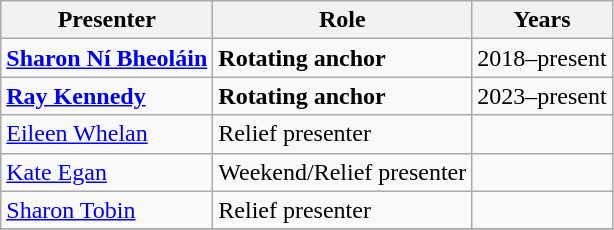<table class="wikitable">
<tr>
<th>Presenter</th>
<th>Role</th>
<th>Years</th>
</tr>
<tr>
<td><strong><a href='#'>Sharon Ní Bheoláin</a></strong></td>
<td><strong>Rotating anchor</strong></td>
<td>2018–present</td>
</tr>
<tr>
<td><strong><a href='#'>Ray Kennedy</a></strong></td>
<td><strong>Rotating anchor</strong></td>
<td>2023–present</td>
</tr>
<tr>
<td><a href='#'>Eileen Whelan</a></td>
<td>Relief presenter</td>
<td></td>
</tr>
<tr>
<td><a href='#'>Kate Egan</a></td>
<td>Weekend/Relief presenter</td>
<td></td>
</tr>
<tr>
<td><a href='#'>Sharon Tobin</a></td>
<td>Relief presenter</td>
<td></td>
</tr>
<tr>
</tr>
</table>
